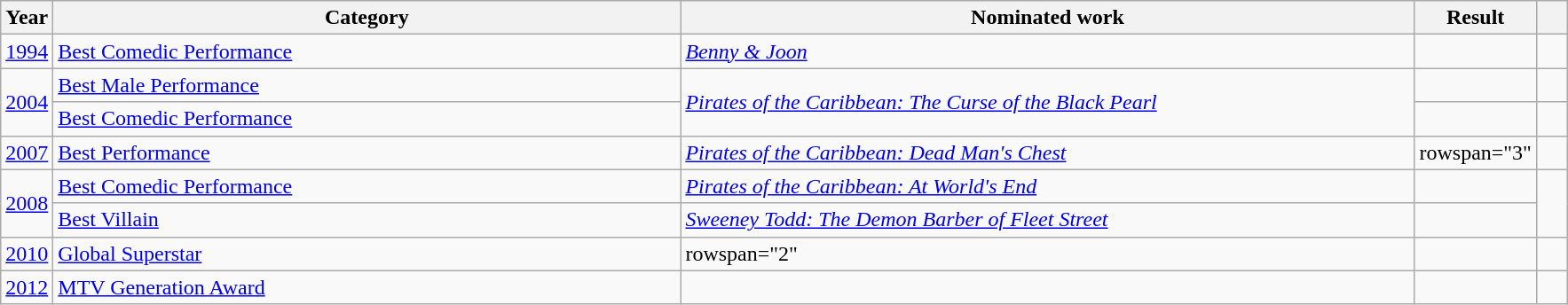<table class="wikitable sortable">
<tr>
<th scope="col" style="width:1em;">Year</th>
<th scope="col" style="width:29em;">Category</th>
<th scope="col" style="width:34em;">Nominated work</th>
<th scope="col" style="width:5em;">Result</th>
<th scope="col" class="unsortable" style="width:1em;"></th>
</tr>
<tr>
<td><a href='#'>1994</a></td>
<td><a href='#'>Best Comedic Performance</a></td>
<td><em><a href='#'>Benny & Joon</a></em></td>
<td></td>
<td></td>
</tr>
<tr>
<td rowspan="2"><a href='#'>2004</a></td>
<td><a href='#'>Best Male Performance</a></td>
<td rowspan="2"><em><a href='#'>Pirates of the Caribbean: The Curse of the Black Pearl</a></em></td>
<td></td>
<td></td>
</tr>
<tr>
<td><a href='#'>Best Comedic Performance</a></td>
<td></td>
<td></td>
</tr>
<tr>
<td><a href='#'>2007</a></td>
<td><a href='#'>Best Performance</a></td>
<td><em><a href='#'>Pirates of the Caribbean: Dead Man's Chest</a></em></td>
<td>rowspan="3" </td>
<td></td>
</tr>
<tr>
<td rowspan="2"><a href='#'>2008</a></td>
<td><a href='#'>Best Comedic Performance</a></td>
<td><em><a href='#'>Pirates of the Caribbean: At World's End</a></em></td>
<td></td>
</tr>
<tr>
<td><a href='#'>Best Villain</a></td>
<td><em><a href='#'>Sweeney Todd: The Demon Barber of Fleet Street</a></em></td>
<td></td>
</tr>
<tr>
<td><a href='#'>2010</a></td>
<td><a href='#'>Global Superstar</a></td>
<td>rowspan="2" </td>
<td></td>
<td></td>
</tr>
<tr>
<td><a href='#'>2012</a></td>
<td><a href='#'>MTV Generation Award</a></td>
<td></td>
<td></td>
</tr>
</table>
